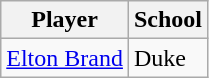<table class="wikitable sortable">
<tr>
<th>Player</th>
<th>School</th>
</tr>
<tr>
<td><a href='#'>Elton Brand</a></td>
<td>Duke</td>
</tr>
</table>
